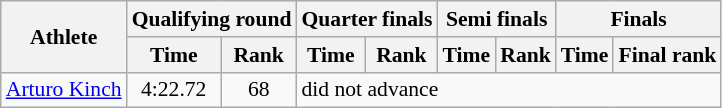<table class="wikitable" style="font-size:90%">
<tr>
<th rowspan="2">Athlete</th>
<th colspan="2">Qualifying round</th>
<th colspan="2">Quarter finals</th>
<th colspan="2">Semi finals</th>
<th colspan="2">Finals</th>
</tr>
<tr>
<th>Time</th>
<th>Rank</th>
<th>Time</th>
<th>Rank</th>
<th>Time</th>
<th>Rank</th>
<th>Time</th>
<th>Final rank</th>
</tr>
<tr>
<td><a href='#'>Arturo Kinch</a></td>
<td align="center">4:22.72</td>
<td align="center">68</td>
<td colspan="6">did not advance</td>
</tr>
</table>
